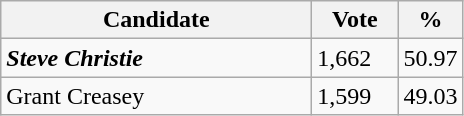<table class="wikitable">
<tr>
<th bgcolor="#DDDDFF" width="200px">Candidate</th>
<th bgcolor="#DDDDFF" width="50px">Vote</th>
<th bgcolor="#DDDDFF" width="30px">%</th>
</tr>
<tr>
<td><strong><em>Steve Christie</em></strong></td>
<td>1,662</td>
<td>50.97</td>
</tr>
<tr>
<td>Grant Creasey</td>
<td>1,599</td>
<td>49.03</td>
</tr>
</table>
